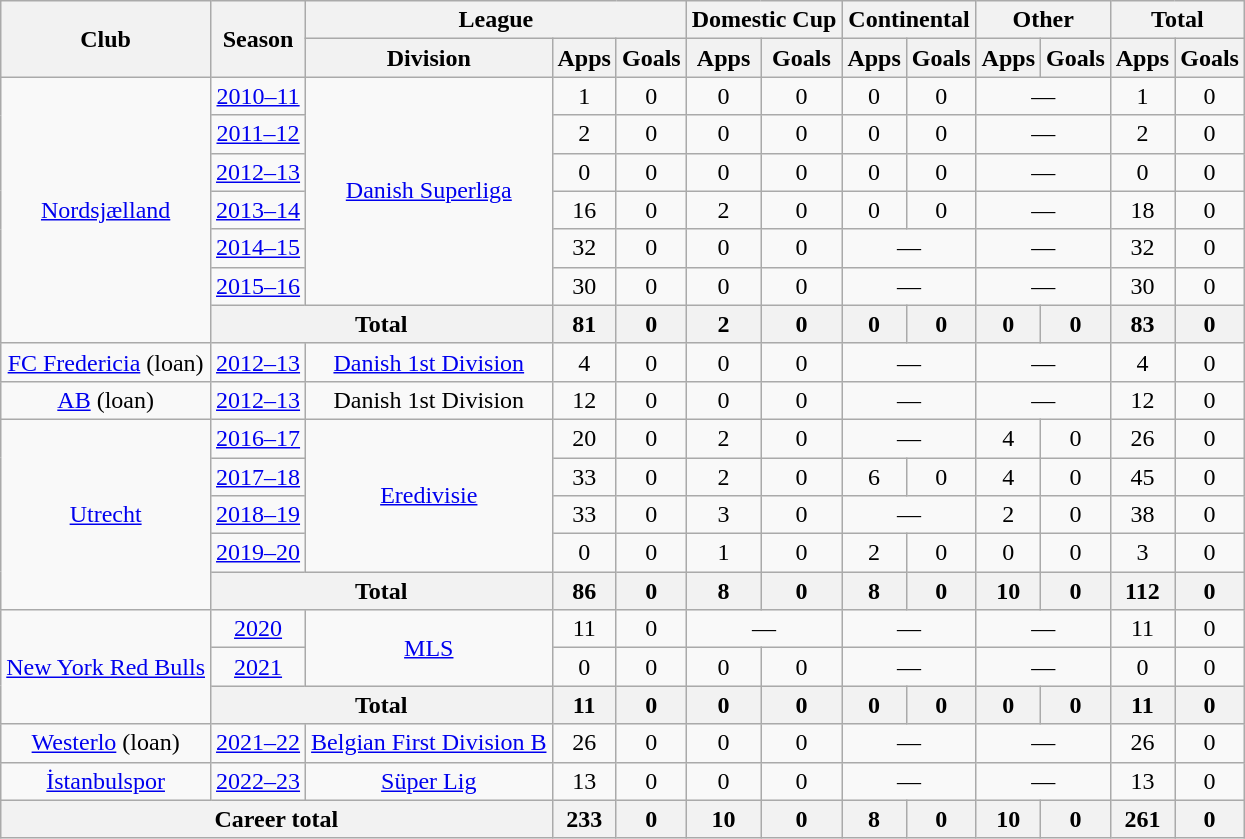<table class="wikitable" style="text-align:center">
<tr>
<th rowspan="2">Club</th>
<th rowspan="2">Season</th>
<th colspan="3">League</th>
<th colspan="2">Domestic Cup</th>
<th colspan="2">Continental</th>
<th colspan="2">Other</th>
<th colspan="2">Total</th>
</tr>
<tr>
<th>Division</th>
<th>Apps</th>
<th>Goals</th>
<th>Apps</th>
<th>Goals</th>
<th>Apps</th>
<th>Goals</th>
<th>Apps</th>
<th>Goals</th>
<th>Apps</th>
<th>Goals</th>
</tr>
<tr>
<td rowspan="7"><a href='#'>Nordsjælland</a></td>
<td><a href='#'>2010–11</a></td>
<td rowspan="6"><a href='#'>Danish Superliga</a></td>
<td>1</td>
<td>0</td>
<td>0</td>
<td>0</td>
<td>0</td>
<td>0</td>
<td colspan="2">—</td>
<td>1</td>
<td>0</td>
</tr>
<tr>
<td><a href='#'>2011–12</a></td>
<td>2</td>
<td>0</td>
<td>0</td>
<td>0</td>
<td>0</td>
<td>0</td>
<td colspan="2">—</td>
<td>2</td>
<td>0</td>
</tr>
<tr>
<td><a href='#'>2012–13</a></td>
<td>0</td>
<td>0</td>
<td>0</td>
<td>0</td>
<td>0</td>
<td>0</td>
<td colspan="2">—</td>
<td>0</td>
<td>0</td>
</tr>
<tr>
<td><a href='#'>2013–14</a></td>
<td>16</td>
<td>0</td>
<td>2</td>
<td>0</td>
<td>0</td>
<td>0</td>
<td colspan="2">—</td>
<td>18</td>
<td>0</td>
</tr>
<tr>
<td><a href='#'>2014–15</a></td>
<td>32</td>
<td>0</td>
<td>0</td>
<td>0</td>
<td colspan="2">—</td>
<td colspan="2">—</td>
<td>32</td>
<td>0</td>
</tr>
<tr>
<td><a href='#'>2015–16</a></td>
<td>30</td>
<td>0</td>
<td>0</td>
<td>0</td>
<td colspan="2">—</td>
<td colspan="2">—</td>
<td>30</td>
<td>0</td>
</tr>
<tr>
<th colspan="2">Total</th>
<th>81</th>
<th>0</th>
<th>2</th>
<th>0</th>
<th>0</th>
<th>0</th>
<th>0</th>
<th>0</th>
<th>83</th>
<th>0</th>
</tr>
<tr>
<td rowspan="1"><a href='#'>FC Fredericia</a> (loan)</td>
<td><a href='#'>2012–13</a></td>
<td><a href='#'>Danish 1st Division</a></td>
<td>4</td>
<td>0</td>
<td>0</td>
<td>0</td>
<td colspan="2">—</td>
<td colspan="2">—</td>
<td>4</td>
<td>0</td>
</tr>
<tr>
<td rowspan="1"><a href='#'>AB</a> (loan)</td>
<td><a href='#'>2012–13</a></td>
<td>Danish 1st Division</td>
<td>12</td>
<td>0</td>
<td>0</td>
<td>0</td>
<td colspan="2">—</td>
<td colspan="2">—</td>
<td>12</td>
<td>0</td>
</tr>
<tr>
<td rowspan="5"><a href='#'>Utrecht</a></td>
<td><a href='#'>2016–17</a></td>
<td rowspan="4"><a href='#'>Eredivisie</a></td>
<td>20</td>
<td>0</td>
<td>2</td>
<td>0</td>
<td colspan="2">—</td>
<td>4</td>
<td>0</td>
<td>26</td>
<td>0</td>
</tr>
<tr>
<td><a href='#'>2017–18</a></td>
<td>33</td>
<td>0</td>
<td>2</td>
<td>0</td>
<td>6</td>
<td>0</td>
<td>4</td>
<td>0</td>
<td>45</td>
<td>0</td>
</tr>
<tr>
<td><a href='#'>2018–19</a></td>
<td>33</td>
<td>0</td>
<td>3</td>
<td>0</td>
<td colspan="2">—</td>
<td>2</td>
<td>0</td>
<td>38</td>
<td>0</td>
</tr>
<tr>
<td><a href='#'>2019–20</a></td>
<td>0</td>
<td>0</td>
<td>1</td>
<td>0</td>
<td>2</td>
<td>0</td>
<td>0</td>
<td>0</td>
<td>3</td>
<td>0</td>
</tr>
<tr>
<th colspan="2">Total</th>
<th>86</th>
<th>0</th>
<th>8</th>
<th>0</th>
<th>8</th>
<th>0</th>
<th>10</th>
<th>0</th>
<th>112</th>
<th>0</th>
</tr>
<tr>
<td rowspan="3"><a href='#'>New York Red Bulls</a></td>
<td><a href='#'>2020</a></td>
<td rowspan="2"><a href='#'>MLS</a></td>
<td>11</td>
<td>0</td>
<td colspan="2">—</td>
<td colspan="2">—</td>
<td colspan="2">—</td>
<td>11</td>
<td>0</td>
</tr>
<tr>
<td><a href='#'>2021</a></td>
<td>0</td>
<td>0</td>
<td>0</td>
<td>0</td>
<td colspan="2">—</td>
<td colspan="2">—</td>
<td>0</td>
<td>0</td>
</tr>
<tr>
<th colspan="2">Total</th>
<th>11</th>
<th>0</th>
<th>0</th>
<th>0</th>
<th>0</th>
<th>0</th>
<th>0</th>
<th>0</th>
<th>11</th>
<th>0</th>
</tr>
<tr>
<td><a href='#'>Westerlo</a> (loan)</td>
<td><a href='#'>2021–22</a></td>
<td><a href='#'>Belgian First Division B</a></td>
<td>26</td>
<td>0</td>
<td>0</td>
<td>0</td>
<td colspan="2">—</td>
<td colspan="2">—</td>
<td>26</td>
<td>0</td>
</tr>
<tr>
<td><a href='#'>İstanbulspor</a></td>
<td><a href='#'>2022–23</a></td>
<td><a href='#'>Süper Lig</a></td>
<td>13</td>
<td>0</td>
<td>0</td>
<td>0</td>
<td colspan="2">—</td>
<td colspan="2">—</td>
<td>13</td>
<td>0</td>
</tr>
<tr>
<th colspan="3">Career total</th>
<th>233</th>
<th>0</th>
<th>10</th>
<th>0</th>
<th>8</th>
<th>0</th>
<th>10</th>
<th>0</th>
<th>261</th>
<th>0</th>
</tr>
</table>
